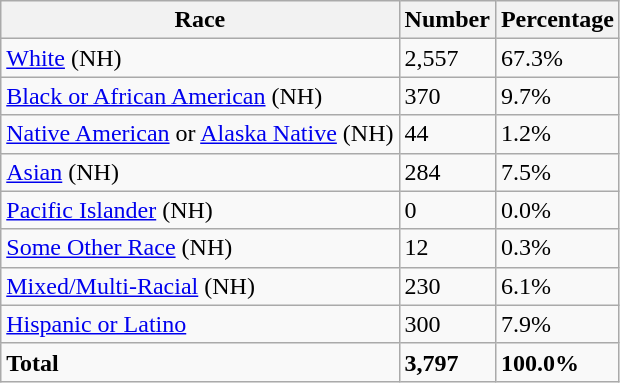<table class="wikitable">
<tr>
<th>Race</th>
<th>Number</th>
<th>Percentage</th>
</tr>
<tr>
<td><a href='#'>White</a> (NH)</td>
<td>2,557</td>
<td>67.3%</td>
</tr>
<tr>
<td><a href='#'>Black or African American</a> (NH)</td>
<td>370</td>
<td>9.7%</td>
</tr>
<tr>
<td><a href='#'>Native American</a> or <a href='#'>Alaska Native</a> (NH)</td>
<td>44</td>
<td>1.2%</td>
</tr>
<tr>
<td><a href='#'>Asian</a> (NH)</td>
<td>284</td>
<td>7.5%</td>
</tr>
<tr>
<td><a href='#'>Pacific Islander</a> (NH)</td>
<td>0</td>
<td>0.0%</td>
</tr>
<tr>
<td><a href='#'>Some Other Race</a> (NH)</td>
<td>12</td>
<td>0.3%</td>
</tr>
<tr>
<td><a href='#'>Mixed/Multi-Racial</a> (NH)</td>
<td>230</td>
<td>6.1%</td>
</tr>
<tr>
<td><a href='#'>Hispanic or Latino</a></td>
<td>300</td>
<td>7.9%</td>
</tr>
<tr>
<td><strong>Total</strong></td>
<td><strong>3,797</strong></td>
<td><strong>100.0%</strong></td>
</tr>
</table>
